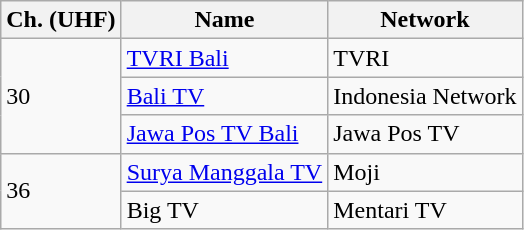<table class="wikitable">
<tr>
<th>Ch. (UHF)</th>
<th>Name</th>
<th>Network</th>
</tr>
<tr>
<td rowspan="3">30</td>
<td><a href='#'>TVRI Bali</a></td>
<td>TVRI</td>
</tr>
<tr>
<td><a href='#'>Bali TV</a></td>
<td>Indonesia Network</td>
</tr>
<tr>
<td><a href='#'>Jawa Pos TV Bali</a></td>
<td>Jawa Pos TV</td>
</tr>
<tr>
<td rowspan="2">36</td>
<td><a href='#'>Surya Manggala TV</a></td>
<td>Moji</td>
</tr>
<tr>
<td>Big TV</td>
<td>Mentari TV</td>
</tr>
</table>
